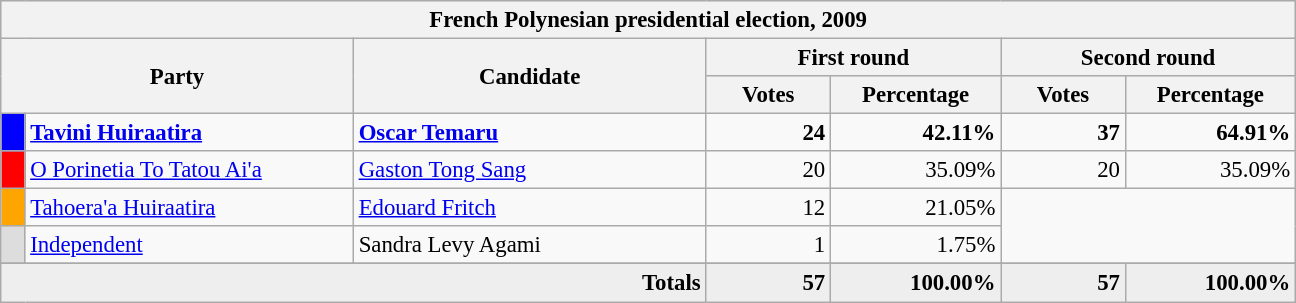<table class="wikitable" style="font-size: 95%;">
<tr style="background-color:#E9E9E9">
<th colspan="7">French Polynesian presidential election, 2009</th>
</tr>
<tr bgcolor="#EEEEEE" align="center">
<th colspan="2" rowspan="2" style="width: 15em">Party</th>
<th style="width: 15em" rowspan="2">Candidate</th>
<th style="width: 12em" colspan="2">First round</th>
<th style="width: 12em" colspan="2">Second round</th>
</tr>
<tr bgcolor="#EEEEEE" align="center">
<th style="width: 5em">Votes</th>
<th style="width: 7em">Percentage</th>
<th style="width: 5em">Votes</th>
<th style="width: 7em">Percentage</th>
</tr>
<tr>
<th style="background-color:blue; width: 3px"></th>
<td style="width: 130px"><strong><a href='#'>Tavini Huiraatira</a></strong></td>
<td><strong><a href='#'>Oscar Temaru</a></strong></td>
<td align="right"><strong>24</strong></td>
<td align="right"><strong>42.11%</strong></td>
<td align="right"><strong>37</strong></td>
<td align="right"><strong>64.91%</strong></td>
</tr>
<tr>
<th style="background-color:red; width: 3px"></th>
<td style="width: 130px"><a href='#'>O Porinetia To Tatou Ai'a</a></td>
<td><a href='#'>Gaston Tong Sang</a></td>
<td align="right">20</td>
<td align="right">35.09%</td>
<td align="right">20</td>
<td align="right">35.09%</td>
</tr>
<tr>
<th style="background-color:orange; width: 3px"></th>
<td style="width: 130px"><a href='#'>Tahoera'a Huiraatira</a></td>
<td><a href='#'>Edouard Fritch</a></td>
<td align="right">12</td>
<td align="right">21.05%</td>
<td rowspan="2" colspan="2" align="center"></td>
</tr>
<tr>
<th style="background-color:#DDDDDD; width: 3px"></th>
<td style="width: 130px"><a href='#'>Independent</a></td>
<td>Sandra Levy Agami</td>
<td align="right">1</td>
<td align="right">1.75%</td>
</tr>
<tr>
</tr>
<tr bgcolor="#EEEEEE">
<td colspan="3" align="right"><strong>Totals</strong></td>
<td align="right"><strong>57</strong></td>
<td align="right"><strong>100.00%</strong></td>
<td align="right"><strong>57</strong></td>
<td align="right"><strong>100.00%</strong></td>
</tr>
</table>
